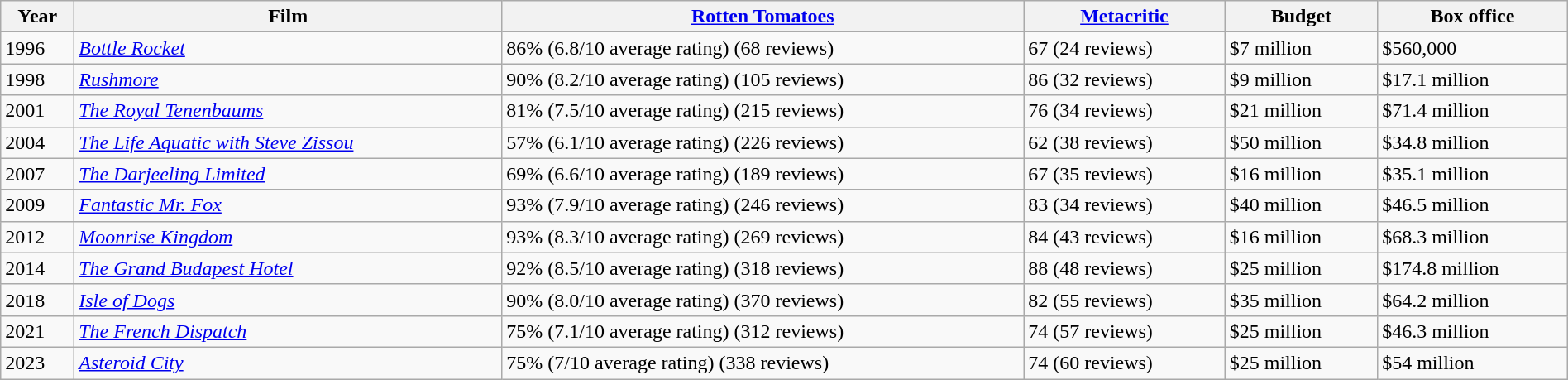<table class="sortable wikitable" style="width:100%;">
<tr>
<th>Year</th>
<th>Film</th>
<th><a href='#'>Rotten Tomatoes</a></th>
<th><a href='#'>Metacritic</a></th>
<th>Budget</th>
<th>Box office</th>
</tr>
<tr>
<td>1996</td>
<td><em><a href='#'>Bottle Rocket</a></em></td>
<td>86% (6.8/10 average rating) (68 reviews)</td>
<td>67 (24 reviews)</td>
<td data-sort-value="7000000">$7 million</td>
<td data-sort-value="560069">$560,000</td>
</tr>
<tr>
<td>1998</td>
<td><em><a href='#'>Rushmore</a></em></td>
<td>90% (8.2/10 average rating) (105 reviews)</td>
<td>86 (32 reviews)</td>
<td data-sort-value="9000000">$9 million</td>
<td data-sort-value="17105219">$17.1 million</td>
</tr>
<tr>
<td>2001</td>
<td><em><a href='#'>The Royal Tenenbaums</a></em></td>
<td>81% (7.5/10 average rating) (215 reviews)</td>
<td>76 (34 reviews)</td>
<td data-sort-value="21000000">$21 million</td>
<td data-sort-value="52364010">$71.4 million</td>
</tr>
<tr>
<td>2004</td>
<td><em><a href='#'>The Life Aquatic with Steve Zissou</a></em></td>
<td>57% (6.1/10 average rating) (226 reviews)</td>
<td>62 (38 reviews)</td>
<td data-sort-value="50000000">$50 million</td>
<td data-sort-value="24020403">$34.8 million</td>
</tr>
<tr>
<td>2007</td>
<td><em><a href='#'>The Darjeeling Limited</a></em></td>
<td>69% (6.6/10 average rating) (189 reviews)</td>
<td>67 (35 reviews)</td>
<td data-sort-value="16000000">$16 million</td>
<td data-sort-value="35078918">$35.1 million</td>
</tr>
<tr>
<td>2009</td>
<td><em><a href='#'>Fantastic Mr. Fox</a></em></td>
<td>93% (7.9/10 average rating) (246 reviews)</td>
<td>83 (34 reviews)</td>
<td data-sort-value="40000000">$40 million</td>
<td data-sort-value="46471023">$46.5 million</td>
</tr>
<tr>
<td>2012</td>
<td><em><a href='#'>Moonrise Kingdom</a></em></td>
<td>93% (8.3/10 average rating) (269 reviews)</td>
<td>84 (43 reviews)</td>
<td data-sort-value="16000000">$16 million</td>
<td data-sort-value="68263166">$68.3 million</td>
</tr>
<tr>
<td>2014</td>
<td><em><a href='#'>The Grand Budapest Hotel</a></em></td>
<td>92% (8.5/10 average rating) (318 reviews)</td>
<td>88 (48 reviews)</td>
<td data-sort-value="25000000">$25 million</td>
<td data-sort-value="174801324">$174.8 million</td>
</tr>
<tr>
<td>2018</td>
<td><em><a href='#'>Isle of Dogs</a></em></td>
<td>90% (8.0/10 average rating) (370 reviews)</td>
<td>82 (55 reviews)</td>
<td>$35 million</td>
<td data-sort-value="64241499">$64.2 million</td>
</tr>
<tr>
<td>2021</td>
<td><em><a href='#'>The French Dispatch</a></em></td>
<td>75% (7.1/10 average rating) (312 reviews)</td>
<td>74 (57 reviews)</td>
<td>$25 million</td>
<td>$46.3 million</td>
</tr>
<tr>
<td>2023</td>
<td><em><a href='#'>Asteroid City</a></em></td>
<td>75% (7/10 average rating) (338 reviews)</td>
<td>74 (60 reviews)</td>
<td>$25 million</td>
<td>$54 million</td>
</tr>
</table>
